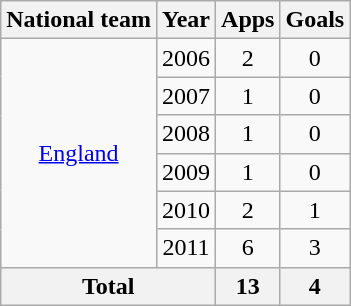<table class=wikitable style=text-align:center>
<tr>
<th>National team</th>
<th>Year</th>
<th>Apps</th>
<th>Goals</th>
</tr>
<tr>
<td rowspan=6><a href='#'>England</a></td>
<td>2006</td>
<td>2</td>
<td>0</td>
</tr>
<tr>
<td>2007</td>
<td>1</td>
<td>0</td>
</tr>
<tr>
<td>2008</td>
<td>1</td>
<td>0</td>
</tr>
<tr>
<td>2009</td>
<td>1</td>
<td>0</td>
</tr>
<tr>
<td>2010</td>
<td>2</td>
<td>1</td>
</tr>
<tr>
<td>2011</td>
<td>6</td>
<td>3</td>
</tr>
<tr>
<th colspan=2>Total</th>
<th>13</th>
<th>4</th>
</tr>
</table>
